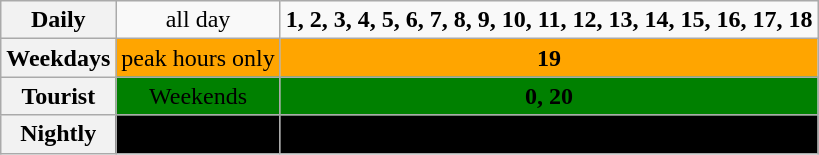<table class="wikitable" style="text-align:center;">
<tr>
<th>Daily</th>
<td>all day</td>
<td><strong>1, 2, 3, 4, 5, 6, 7, 8, 9, 10, 11, 12, 13, 14, 15, 16, 17, 18</strong></td>
</tr>
<tr>
<th>Weekdays</th>
<td − bgcolor="orange">peak hours only</td>
<td bgcolor=orange><strong>19</strong></td>
</tr>
<tr>
<th rowspan=1>Tourist</th>
<td − bgcolor="green">Weekends</td>
<td bgcolor=green><strong>0, 20</strong></td>
</tr>
<tr>
<th rowspan=1>Nightly</th>
<td bgcolor=black><span>Daily</span></td>
<td bgcolor=black><span><strong>201, 202</strong></span></td>
</tr>
</table>
